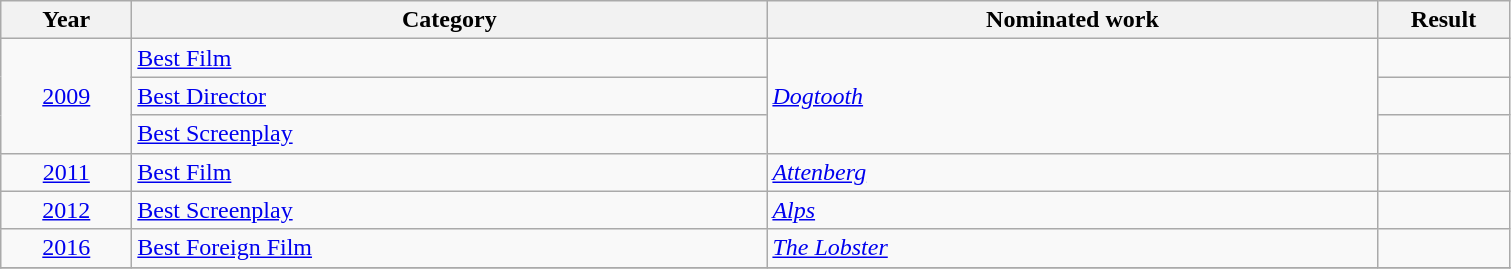<table class=wikitable>
<tr>
<th scope="col" style="width:5em;">Year</th>
<th scope="col" style="width:26em;">Category</th>
<th scope="col" style="width:25em;">Nominated work</th>
<th scope="col" style="width:5em;">Result</th>
</tr>
<tr>
<td style="text-align:center;", rowspan="3"><a href='#'>2009</a></td>
<td><a href='#'>Best Film</a></td>
<td rowspan="3"><em><a href='#'>Dogtooth</a></em></td>
<td></td>
</tr>
<tr>
<td><a href='#'>Best Director</a></td>
<td></td>
</tr>
<tr>
<td><a href='#'>Best Screenplay</a></td>
<td></td>
</tr>
<tr>
<td style="text-align:center;"><a href='#'>2011</a></td>
<td><a href='#'>Best Film</a></td>
<td><em><a href='#'>Attenberg</a></em></td>
<td></td>
</tr>
<tr>
<td style="text-align:center;"><a href='#'>2012</a></td>
<td><a href='#'>Best Screenplay</a></td>
<td><em><a href='#'>Alps</a></em></td>
<td></td>
</tr>
<tr>
<td style="text-align:center;"><a href='#'>2016</a></td>
<td><a href='#'>Best Foreign Film</a></td>
<td><em><a href='#'>The Lobster</a></em></td>
<td></td>
</tr>
<tr>
</tr>
</table>
